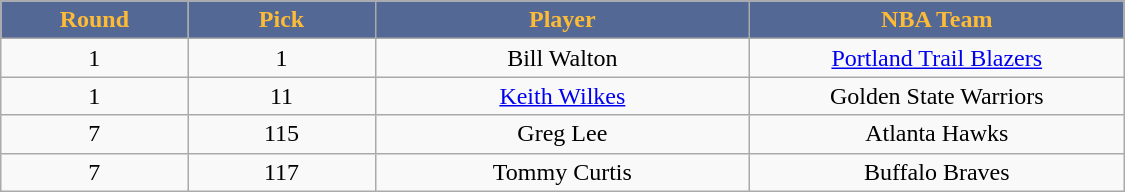<table class="wikitable sortable sortable">
<tr>
<th style="background:#536895; color:#FEBB36" width="10%">Round</th>
<th style="background:#536895; color:#FEBB36" width="10%">Pick</th>
<th style="background:#536895; color:#FEBB36" width="20%">Player</th>
<th style="background:#536895; color:#FEBB36" width="20%">NBA Team</th>
</tr>
<tr style="text-align: center">
<td>1</td>
<td>1</td>
<td>Bill Walton</td>
<td><a href='#'>Portland Trail Blazers</a></td>
</tr>
<tr style="text-align: center">
<td>1</td>
<td>11</td>
<td><a href='#'>Keith Wilkes</a></td>
<td>Golden State Warriors</td>
</tr>
<tr style="text-align: center">
<td>7</td>
<td>115</td>
<td>Greg Lee</td>
<td>Atlanta Hawks</td>
</tr>
<tr style="text-align: center">
<td>7</td>
<td>117</td>
<td>Tommy Curtis</td>
<td>Buffalo Braves</td>
</tr>
</table>
